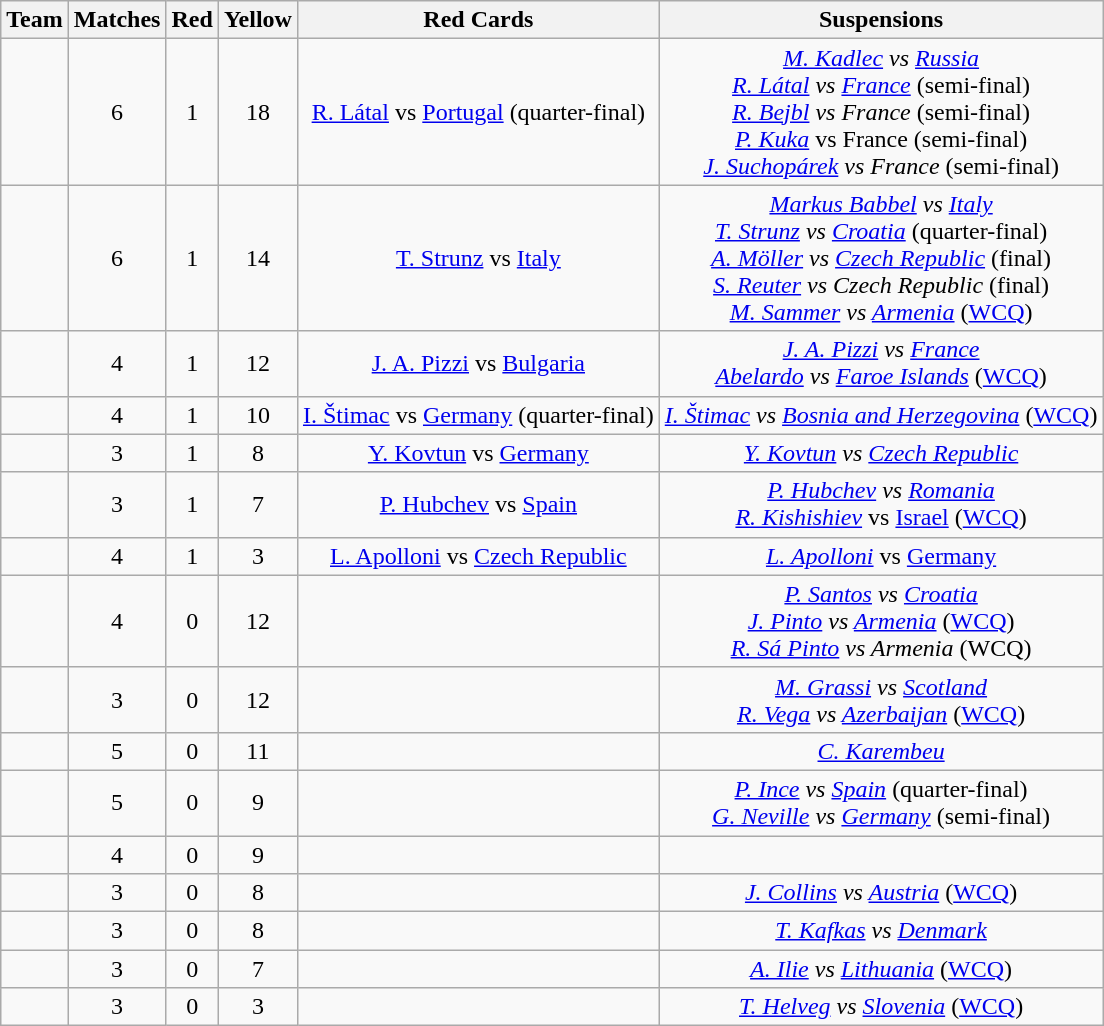<table class="wikitable" style="text-align:center;">
<tr>
<th>Team</th>
<th>Matches</th>
<th> Red</th>
<th> Yellow</th>
<th>Red Cards</th>
<th>Suspensions</th>
</tr>
<tr>
<td align="left"></td>
<td>6</td>
<td>1</td>
<td>18</td>
<td><a href='#'>R. Látal</a> vs <a href='#'>Portugal</a> (quarter-final)</td>
<td><em><a href='#'>M. Kadlec</a> vs <a href='#'>Russia</a></em><br><em><a href='#'>R. Látal</a> vs <a href='#'>France</a></em> (semi-final)<br><em><a href='#'>R. Bejbl</a> vs France</em> (semi-final)<br><em><a href='#'>P. Kuka</a></em> vs France (semi-final)<br><em><a href='#'>J. Suchopárek</a> vs France</em> (semi-final)</td>
</tr>
<tr>
<td align="left"></td>
<td>6</td>
<td>1</td>
<td>14</td>
<td><a href='#'>T. Strunz</a> vs <a href='#'>Italy</a></td>
<td><em><a href='#'>Markus Babbel</a> vs <a href='#'>Italy</a></em><br><em><a href='#'>T. Strunz</a> vs <a href='#'>Croatia</a></em> (quarter-final)<br><em><a href='#'>A. Möller</a> vs <a href='#'>Czech Republic</a></em> (final)<br><em><a href='#'>S. Reuter</a> vs Czech Republic</em> (final)<br><em><a href='#'>M. Sammer</a> vs <a href='#'>Armenia</a></em> (<a href='#'>WCQ</a>)</td>
</tr>
<tr>
<td align="left"></td>
<td>4</td>
<td>1</td>
<td>12</td>
<td><a href='#'>J. A. Pizzi</a> vs <a href='#'>Bulgaria</a></td>
<td><em><a href='#'>J. A. Pizzi</a> vs <a href='#'>France</a></em><br><em><a href='#'>Abelardo</a> vs <a href='#'>Faroe Islands</a></em> (<a href='#'>WCQ</a>)</td>
</tr>
<tr>
<td align="left"></td>
<td>4</td>
<td>1</td>
<td>10</td>
<td><a href='#'>I. Štimac</a> vs <a href='#'>Germany</a> (quarter-final)</td>
<td><em><a href='#'>I. Štimac</a> vs <a href='#'>Bosnia and Herzegovina</a></em> (<a href='#'>WCQ</a>)</td>
</tr>
<tr>
<td align="left"></td>
<td>3</td>
<td>1</td>
<td>8</td>
<td><a href='#'>Y. Kovtun</a> vs <a href='#'>Germany</a></td>
<td><em><a href='#'>Y. Kovtun</a> vs <a href='#'>Czech Republic</a></em></td>
</tr>
<tr>
<td align="left"></td>
<td>3</td>
<td>1</td>
<td>7</td>
<td><a href='#'>P. Hubchev</a> vs <a href='#'>Spain</a></td>
<td><em><a href='#'>P. Hubchev</a> vs <a href='#'>Romania</a></em><br><em><a href='#'>R. Kishishiev</a></em> vs <a href='#'>Israel</a> (<a href='#'>WCQ</a>)</td>
</tr>
<tr>
<td align="left"></td>
<td>4</td>
<td>1</td>
<td>3</td>
<td><a href='#'>L. Apolloni</a> vs <a href='#'>Czech Republic</a></td>
<td><em><a href='#'>L. Apolloni</a></em> vs <a href='#'>Germany</a></td>
</tr>
<tr>
<td align="left"></td>
<td>4</td>
<td>0</td>
<td>12</td>
<td></td>
<td><em><a href='#'>P. Santos</a> vs <a href='#'>Croatia</a></em><br><em><a href='#'>J. Pinto</a> vs <a href='#'>Armenia</a></em> (<a href='#'>WCQ</a>)<br><em><a href='#'>R. Sá Pinto</a> vs Armenia</em> (WCQ)</td>
</tr>
<tr>
<td align="left"></td>
<td>3</td>
<td>0</td>
<td>12</td>
<td></td>
<td><em><a href='#'>M. Grassi</a> vs <a href='#'>Scotland</a></em><br><em><a href='#'>R. Vega</a> vs <a href='#'>Azerbaijan</a></em> (<a href='#'>WCQ</a>)</td>
</tr>
<tr>
<td align="left"></td>
<td>5</td>
<td>0</td>
<td>11</td>
<td></td>
<td><em><a href='#'>C. Karembeu</a></em></td>
</tr>
<tr>
<td align="left"></td>
<td>5</td>
<td>0</td>
<td>9</td>
<td></td>
<td><em><a href='#'>P. Ince</a> vs <a href='#'>Spain</a></em> (quarter-final)<br><em><a href='#'>G. Neville</a> vs <a href='#'>Germany</a></em> (semi-final)</td>
</tr>
<tr>
<td align="left"></td>
<td>4</td>
<td>0</td>
<td>9</td>
<td></td>
<td></td>
</tr>
<tr>
<td align="left"></td>
<td>3</td>
<td>0</td>
<td>8</td>
<td></td>
<td><em><a href='#'>J. Collins</a> vs <a href='#'>Austria</a></em> (<a href='#'>WCQ</a>)</td>
</tr>
<tr>
<td align="left"></td>
<td>3</td>
<td>0</td>
<td>8</td>
<td></td>
<td><em><a href='#'>T. Kafkas</a> vs <a href='#'>Denmark</a></em></td>
</tr>
<tr>
<td align="left"></td>
<td>3</td>
<td>0</td>
<td>7</td>
<td></td>
<td><em><a href='#'>A. Ilie</a> vs <a href='#'>Lithuania</a></em> (<a href='#'>WCQ</a>)</td>
</tr>
<tr>
<td align="left"></td>
<td>3</td>
<td>0</td>
<td>3</td>
<td></td>
<td><em><a href='#'>T. Helveg</a> vs <a href='#'>Slovenia</a></em> (<a href='#'>WCQ</a>)</td>
</tr>
</table>
